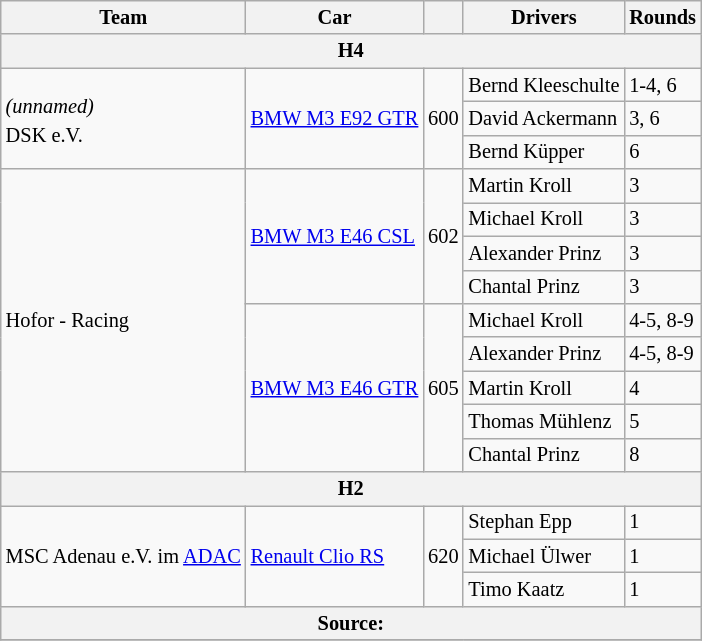<table class="wikitable" style="font-size: 85%;">
<tr>
<th>Team</th>
<th>Car</th>
<th></th>
<th>Drivers</th>
<th>Rounds</th>
</tr>
<tr>
<th colspan="5">H4</th>
</tr>
<tr>
<td rowspan="3"><em>(unnamed)</em> <sup></sup><br> DSK e.V. <sup></sup></td>
<td rowspan="3"><a href='#'>BMW M3 E92 GTR</a></td>
<td rowspan="3" align="center">600</td>
<td> Bernd Kleeschulte</td>
<td>1-4, 6</td>
</tr>
<tr>
<td> David Ackermann</td>
<td>3, 6</td>
</tr>
<tr>
<td> Bernd Küpper</td>
<td>6</td>
</tr>
<tr>
<td rowspan="9"> Hofor - Racing</td>
<td rowspan="4"><a href='#'>BMW M3 E46 CSL</a></td>
<td rowspan="4" align="center">602</td>
<td> Martin Kroll</td>
<td>3</td>
</tr>
<tr>
<td> Michael Kroll</td>
<td>3</td>
</tr>
<tr>
<td> Alexander Prinz</td>
<td>3</td>
</tr>
<tr>
<td> Chantal Prinz</td>
<td>3</td>
</tr>
<tr>
<td rowspan="5"><a href='#'>BMW M3 E46 GTR</a></td>
<td rowspan="5" align="center">605</td>
<td> Michael Kroll</td>
<td>4-5, 8-9</td>
</tr>
<tr>
<td> Alexander Prinz</td>
<td>4-5, 8-9</td>
</tr>
<tr>
<td> Martin Kroll</td>
<td>4</td>
</tr>
<tr>
<td> Thomas Mühlenz</td>
<td>5</td>
</tr>
<tr>
<td> Chantal Prinz</td>
<td>8</td>
</tr>
<tr>
<th colspan="5">H2</th>
</tr>
<tr>
<td rowspan="3"> MSC Adenau e.V. im <a href='#'>ADAC</a></td>
<td rowspan="3"><a href='#'>Renault Clio RS</a></td>
<td rowspan="3" align="center">620</td>
<td> Stephan Epp</td>
<td>1</td>
</tr>
<tr>
<td> Michael Ülwer</td>
<td>1</td>
</tr>
<tr>
<td> Timo Kaatz</td>
<td>1</td>
</tr>
<tr>
<th colspan="5">Source:         </th>
</tr>
<tr>
</tr>
</table>
